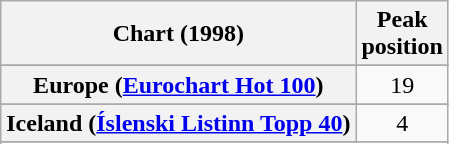<table class="wikitable sortable plainrowheaders" style="text-align:center">
<tr>
<th>Chart (1998)</th>
<th>Peak<br>position</th>
</tr>
<tr>
</tr>
<tr>
</tr>
<tr>
</tr>
<tr>
</tr>
<tr>
<th scope="row">Europe (<a href='#'>Eurochart Hot 100</a>)</th>
<td>19</td>
</tr>
<tr>
</tr>
<tr>
<th scope="row">Iceland (<a href='#'>Íslenski Listinn Topp 40</a>)</th>
<td>4</td>
</tr>
<tr>
</tr>
<tr>
</tr>
<tr>
</tr>
<tr>
</tr>
<tr>
</tr>
<tr>
</tr>
<tr>
</tr>
<tr>
</tr>
<tr>
</tr>
<tr>
</tr>
<tr>
</tr>
<tr>
</tr>
<tr>
</tr>
</table>
